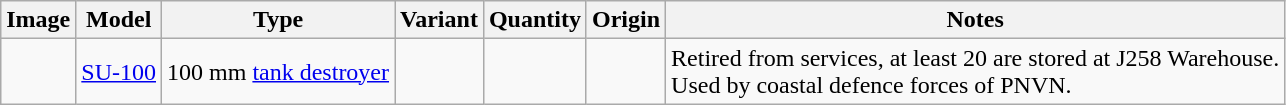<table class="wikitable">
<tr>
<th>Image</th>
<th>Model</th>
<th>Type</th>
<th>Variant</th>
<th>Quantity</th>
<th>Origin</th>
<th>Notes</th>
</tr>
<tr>
<td></td>
<td><a href='#'>SU-100</a></td>
<td>100 mm <a href='#'>tank destroyer</a></td>
<td></td>
<td></td>
<td></td>
<td>Retired from services, at least 20 are stored at J258 Warehouse.<br>Used by coastal defence forces of PNVN.</td>
</tr>
</table>
